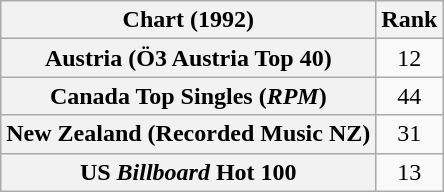<table class="wikitable sortable plainrowheaders" style="text-align:center">
<tr>
<th>Chart (1992)</th>
<th>Rank</th>
</tr>
<tr>
<th scope="row">Austria (Ö3 Austria Top 40)</th>
<td>12</td>
</tr>
<tr>
<th scope="row">Canada Top Singles (<em>RPM</em>)</th>
<td>44</td>
</tr>
<tr>
<th scope="row">New Zealand (Recorded Music NZ)</th>
<td>31</td>
</tr>
<tr>
<th scope="row">US <em>Billboard</em> Hot 100</th>
<td>13</td>
</tr>
</table>
